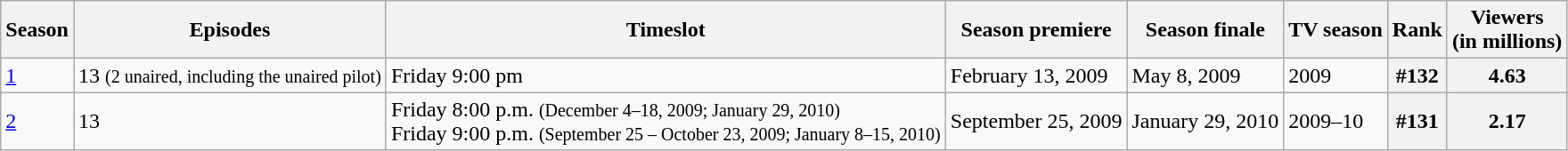<table class="wikitable">
<tr>
<th>Season</th>
<th>Episodes</th>
<th>Timeslot</th>
<th>Season premiere</th>
<th>Season finale</th>
<th>TV season</th>
<th>Rank</th>
<th>Viewers<br>(in millions)</th>
</tr>
<tr>
<td><a href='#'>1</a></td>
<td>13 <small>(2 unaired, including the unaired pilot)</small></td>
<td>Friday 9:00 pm</td>
<td>February 13, 2009</td>
<td>May 8, 2009</td>
<td>2009</td>
<th>#132</th>
<th>4.63</th>
</tr>
<tr>
<td><a href='#'>2</a></td>
<td>13</td>
<td>Friday 8:00 p.m. <small>(December 4–18, 2009; January 29, 2010)</small><br>Friday 9:00 p.m. <small>(September 25 – October 23, 2009; January 8–15, 2010)</small></td>
<td>September 25, 2009</td>
<td>January 29, 2010</td>
<td>2009–10</td>
<th>#131</th>
<th>2.17</th>
</tr>
</table>
